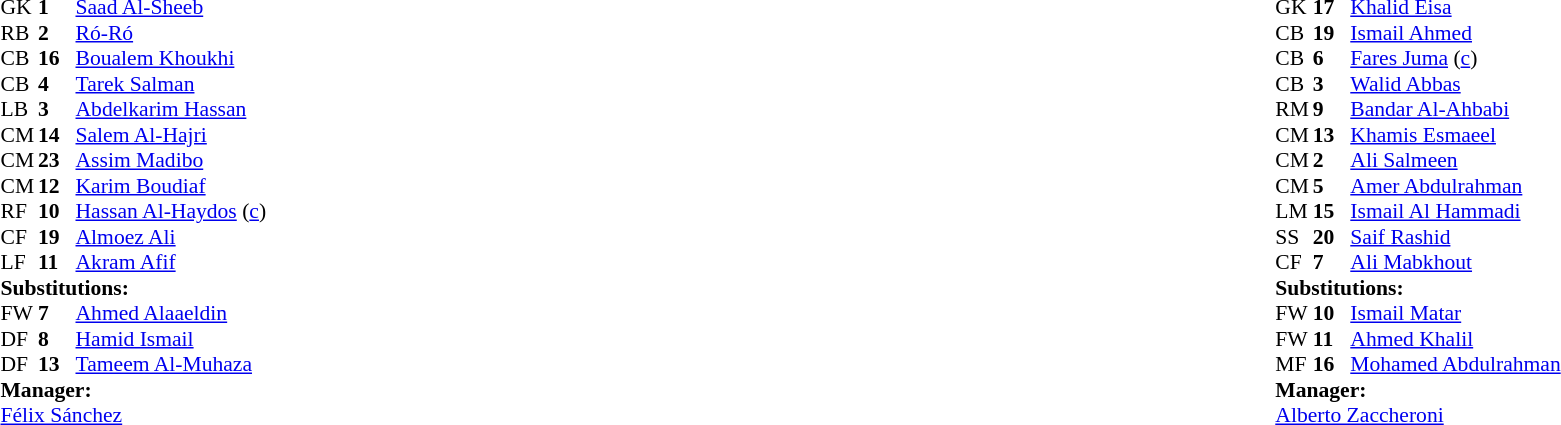<table width="100%">
<tr>
<td valign="top" width="40%"><br><table style="font-size:90%" cellspacing="0" cellpadding="0">
<tr>
<th width=25></th>
<th width=25></th>
</tr>
<tr>
<td>GK</td>
<td><strong>1</strong></td>
<td><a href='#'>Saad Al-Sheeb</a></td>
</tr>
<tr>
<td>RB</td>
<td><strong>2</strong></td>
<td><a href='#'>Ró-Ró</a></td>
<td></td>
<td></td>
</tr>
<tr>
<td>CB</td>
<td><strong>16</strong></td>
<td><a href='#'>Boualem Khoukhi</a></td>
</tr>
<tr>
<td>CB</td>
<td><strong>4</strong></td>
<td><a href='#'>Tarek Salman</a></td>
</tr>
<tr>
<td>LB</td>
<td><strong>3</strong></td>
<td><a href='#'>Abdelkarim Hassan</a></td>
</tr>
<tr>
<td>CM</td>
<td><strong>14</strong></td>
<td><a href='#'>Salem Al-Hajri</a></td>
</tr>
<tr>
<td>CM</td>
<td><strong>23</strong></td>
<td><a href='#'>Assim Madibo</a></td>
</tr>
<tr>
<td>CM</td>
<td><strong>12</strong></td>
<td><a href='#'>Karim Boudiaf</a></td>
<td></td>
</tr>
<tr>
<td>RF</td>
<td><strong>10</strong></td>
<td><a href='#'>Hassan Al-Haydos</a> (<a href='#'>c</a>)</td>
</tr>
<tr>
<td>CF</td>
<td><strong>19</strong></td>
<td><a href='#'>Almoez Ali</a></td>
<td></td>
<td></td>
</tr>
<tr>
<td>LF</td>
<td><strong>11</strong></td>
<td><a href='#'>Akram Afif</a></td>
<td></td>
<td></td>
</tr>
<tr>
<td colspan=3><strong>Substitutions:</strong></td>
</tr>
<tr>
<td>FW</td>
<td><strong>7</strong></td>
<td><a href='#'>Ahmed Alaaeldin</a></td>
<td></td>
<td></td>
</tr>
<tr>
<td>DF</td>
<td><strong>8</strong></td>
<td><a href='#'>Hamid Ismail</a></td>
<td></td>
<td></td>
</tr>
<tr>
<td>DF</td>
<td><strong>13</strong></td>
<td><a href='#'>Tameem Al-Muhaza</a></td>
<td></td>
<td></td>
</tr>
<tr>
<td colspan=3><strong>Manager:</strong></td>
</tr>
<tr>
<td colspan=3> <a href='#'>Félix Sánchez</a></td>
</tr>
</table>
</td>
<td valign="top"></td>
<td valign="top" width="50%"><br><table style="font-size:90%; margin:auto" cellspacing="0" cellpadding="0">
<tr>
<th width=25></th>
<th width=25></th>
</tr>
<tr>
<td>GK</td>
<td><strong>17</strong></td>
<td><a href='#'>Khalid Eisa</a></td>
</tr>
<tr>
<td>CB</td>
<td><strong>19</strong></td>
<td><a href='#'>Ismail Ahmed</a></td>
<td></td>
</tr>
<tr>
<td>CB</td>
<td><strong>6</strong></td>
<td><a href='#'>Fares Juma</a> (<a href='#'>c</a>)</td>
</tr>
<tr>
<td>CB</td>
<td><strong>3</strong></td>
<td><a href='#'>Walid Abbas</a></td>
</tr>
<tr>
<td>RM</td>
<td><strong>9</strong></td>
<td><a href='#'>Bandar Al-Ahbabi</a></td>
</tr>
<tr>
<td>CM</td>
<td><strong>13</strong></td>
<td><a href='#'>Khamis Esmaeel</a></td>
</tr>
<tr>
<td>CM</td>
<td><strong>2</strong></td>
<td><a href='#'>Ali Salmeen</a></td>
</tr>
<tr>
<td>CM</td>
<td><strong>5</strong></td>
<td><a href='#'>Amer Abdulrahman</a></td>
<td></td>
<td></td>
</tr>
<tr>
<td>LM</td>
<td><strong>15</strong></td>
<td><a href='#'>Ismail Al Hammadi</a></td>
<td></td>
<td></td>
</tr>
<tr>
<td>SS</td>
<td><strong>20</strong></td>
<td><a href='#'>Saif Rashid</a></td>
<td></td>
<td></td>
</tr>
<tr>
<td>CF</td>
<td><strong>7</strong></td>
<td><a href='#'>Ali Mabkhout</a></td>
</tr>
<tr>
<td colspan=3><strong>Substitutions:</strong></td>
</tr>
<tr>
<td>FW</td>
<td><strong>10</strong></td>
<td><a href='#'>Ismail Matar</a></td>
<td></td>
<td></td>
</tr>
<tr>
<td>FW</td>
<td><strong>11</strong></td>
<td><a href='#'>Ahmed Khalil</a></td>
<td></td>
<td></td>
</tr>
<tr>
<td>MF</td>
<td><strong>16</strong></td>
<td><a href='#'>Mohamed Abdulrahman</a></td>
<td></td>
<td></td>
</tr>
<tr>
<td colspan=3><strong>Manager:</strong></td>
</tr>
<tr>
<td colspan=3> <a href='#'>Alberto Zaccheroni</a></td>
</tr>
</table>
</td>
</tr>
</table>
